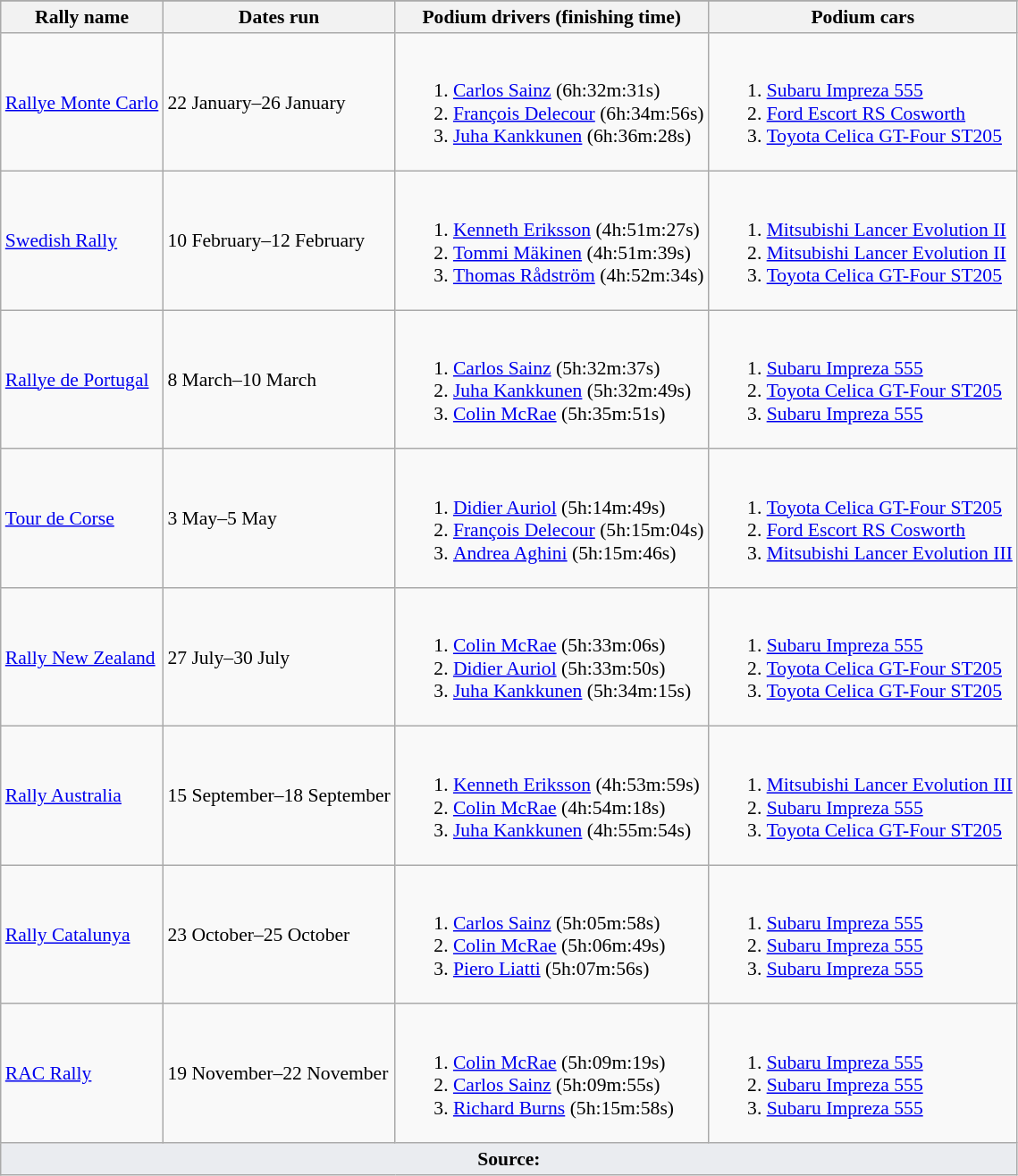<table class="wikitable" align=center style="font-size:90%; max-width: 850px;">
<tr>
</tr>
<tr style="background:#efefef;">
<th colspan=1>Rally name</th>
<th colspan=1>Dates run</th>
<th colspan=1>Podium drivers (finishing time)</th>
<th colspan=1>Podium cars</th>
</tr>
<tr>
<td> <a href='#'>Rallye Monte Carlo</a></td>
<td>22 January–26 January</td>
<td><br><ol><li> <a href='#'>Carlos Sainz</a> (6h:32m:31s)</li><li> <a href='#'>François Delecour</a> (6h:34m:56s)</li><li> <a href='#'>Juha Kankkunen</a> (6h:36m:28s)</li></ol></td>
<td><br><ol><li><a href='#'>Subaru Impreza 555</a></li><li><a href='#'>Ford Escort RS Cosworth</a></li><li><a href='#'>Toyota Celica GT-Four ST205</a></li></ol></td>
</tr>
<tr>
<td> <a href='#'>Swedish Rally</a></td>
<td>10 February–12 February</td>
<td><br><ol><li> <a href='#'>Kenneth Eriksson</a> (4h:51m:27s)</li><li> <a href='#'>Tommi Mäkinen</a> (4h:51m:39s)</li><li> <a href='#'>Thomas Rådström</a> (4h:52m:34s)</li></ol></td>
<td><br><ol><li><a href='#'>Mitsubishi Lancer Evolution II</a></li><li><a href='#'>Mitsubishi Lancer Evolution II</a></li><li><a href='#'>Toyota Celica GT-Four ST205</a></li></ol></td>
</tr>
<tr>
<td> <a href='#'>Rallye de Portugal</a></td>
<td>8 March–10 March</td>
<td><br><ol><li> <a href='#'>Carlos Sainz</a> (5h:32m:37s)</li><li> <a href='#'>Juha Kankkunen</a> (5h:32m:49s)</li><li> <a href='#'>Colin McRae</a> (5h:35m:51s)</li></ol></td>
<td><br><ol><li><a href='#'>Subaru Impreza 555</a></li><li><a href='#'>Toyota Celica GT-Four ST205</a></li><li><a href='#'>Subaru Impreza 555</a></li></ol></td>
</tr>
<tr>
<td> <a href='#'>Tour de Corse</a></td>
<td>3 May–5 May</td>
<td><br><ol><li> <a href='#'>Didier Auriol</a> (5h:14m:49s)</li><li> <a href='#'>François Delecour</a> (5h:15m:04s)</li><li> <a href='#'>Andrea Aghini</a> (5h:15m:46s)</li></ol></td>
<td><br><ol><li><a href='#'>Toyota Celica GT-Four ST205</a></li><li><a href='#'>Ford Escort RS Cosworth</a></li><li><a href='#'>Mitsubishi Lancer Evolution III</a></li></ol></td>
</tr>
<tr>
<td> <a href='#'>Rally New Zealand</a></td>
<td>27 July–30 July</td>
<td><br><ol><li> <a href='#'>Colin McRae</a> (5h:33m:06s)</li><li> <a href='#'>Didier Auriol</a> (5h:33m:50s)</li><li> <a href='#'>Juha Kankkunen</a> (5h:34m:15s)</li></ol></td>
<td><br><ol><li><a href='#'>Subaru Impreza 555</a></li><li><a href='#'>Toyota Celica GT-Four ST205</a></li><li><a href='#'>Toyota Celica GT-Four ST205</a></li></ol></td>
</tr>
<tr>
<td> <a href='#'>Rally Australia</a></td>
<td>15 September–18 September</td>
<td><br><ol><li> <a href='#'>Kenneth Eriksson</a> (4h:53m:59s)</li><li> <a href='#'>Colin McRae</a> (4h:54m:18s)</li><li> <a href='#'>Juha Kankkunen</a> (4h:55m:54s)</li></ol></td>
<td><br><ol><li><a href='#'>Mitsubishi Lancer Evolution III</a></li><li><a href='#'>Subaru Impreza 555</a></li><li><a href='#'>Toyota Celica GT-Four ST205</a></li></ol></td>
</tr>
<tr>
<td> <a href='#'>Rally Catalunya</a></td>
<td>23 October–25 October</td>
<td><br><ol><li> <a href='#'>Carlos Sainz</a> (5h:05m:58s)</li><li> <a href='#'>Colin McRae</a> (5h:06m:49s)</li><li> <a href='#'>Piero Liatti</a> (5h:07m:56s)</li></ol></td>
<td><br><ol><li><a href='#'>Subaru Impreza 555</a></li><li><a href='#'>Subaru Impreza 555</a></li><li><a href='#'>Subaru Impreza 555</a></li></ol></td>
</tr>
<tr>
<td> <a href='#'>RAC Rally</a></td>
<td>19 November–22 November</td>
<td><br><ol><li> <a href='#'>Colin McRae</a> (5h:09m:19s)</li><li> <a href='#'>Carlos Sainz</a> (5h:09m:55s)</li><li> <a href='#'>Richard Burns</a> (5h:15m:58s)</li></ol></td>
<td><br><ol><li><a href='#'>Subaru Impreza 555</a></li><li><a href='#'>Subaru Impreza 555</a></li><li><a href='#'>Subaru Impreza 555</a></li></ol></td>
</tr>
<tr>
<td colspan="4" style="background-color:#EAECF0;text-align:center"><strong>Source:</strong></td>
</tr>
</table>
